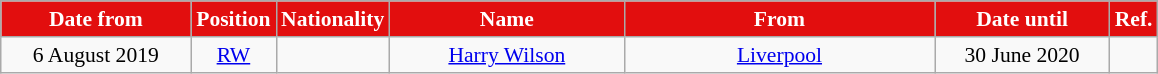<table class="wikitable"  style="text-align:center; font-size:90%; ">
<tr>
<th style="background:#e20e0e; color:#ffffff; width:120px;">Date from</th>
<th style="background:#e20e0e; color:#ffffff; width:50px;">Position</th>
<th style="background:#e20e0e; color:#ffffff; width:50px;">Nationality</th>
<th style="background:#e20e0e; color:#ffffff; width:150px;">Name</th>
<th style="background:#e20e0e; color:#ffffff; width:200px;">From</th>
<th style="background:#e20e0e; color:#ffffff; width:110px;">Date until</th>
<th style="background:#e20e0e; color:#ffffff; width:25px;">Ref.</th>
</tr>
<tr>
<td>6 August 2019</td>
<td><a href='#'>RW</a></td>
<td></td>
<td><a href='#'>Harry Wilson</a></td>
<td> <a href='#'>Liverpool</a></td>
<td>30 June 2020</td>
<td></td>
</tr>
</table>
